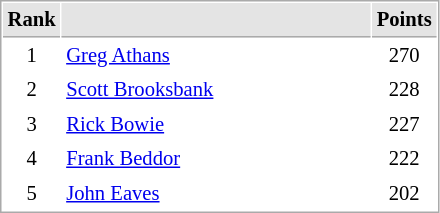<table cellspacing="1" cellpadding="3" style="border:1px solid #AAAAAA;font-size:86%">
<tr bgcolor="#E4E4E4">
<th style="border-bottom:1px solid #AAAAAA" width=10>Rank</th>
<th style="border-bottom:1px solid #AAAAAA" width=200></th>
<th style="border-bottom:1px solid #AAAAAA" width=20>Points</th>
</tr>
<tr>
<td align="center">1</td>
<td> <a href='#'>Greg Athans</a></td>
<td align=center>270</td>
</tr>
<tr>
<td align="center">2</td>
<td> <a href='#'>Scott Brooksbank</a></td>
<td align=center>228</td>
</tr>
<tr>
<td align="center">3</td>
<td> <a href='#'>Rick Bowie</a></td>
<td align=center>227</td>
</tr>
<tr>
<td align="center">4</td>
<td> <a href='#'>Frank Beddor</a></td>
<td align=center>222</td>
</tr>
<tr>
<td align="center">5</td>
<td> <a href='#'>John Eaves</a></td>
<td align=center>202</td>
</tr>
</table>
